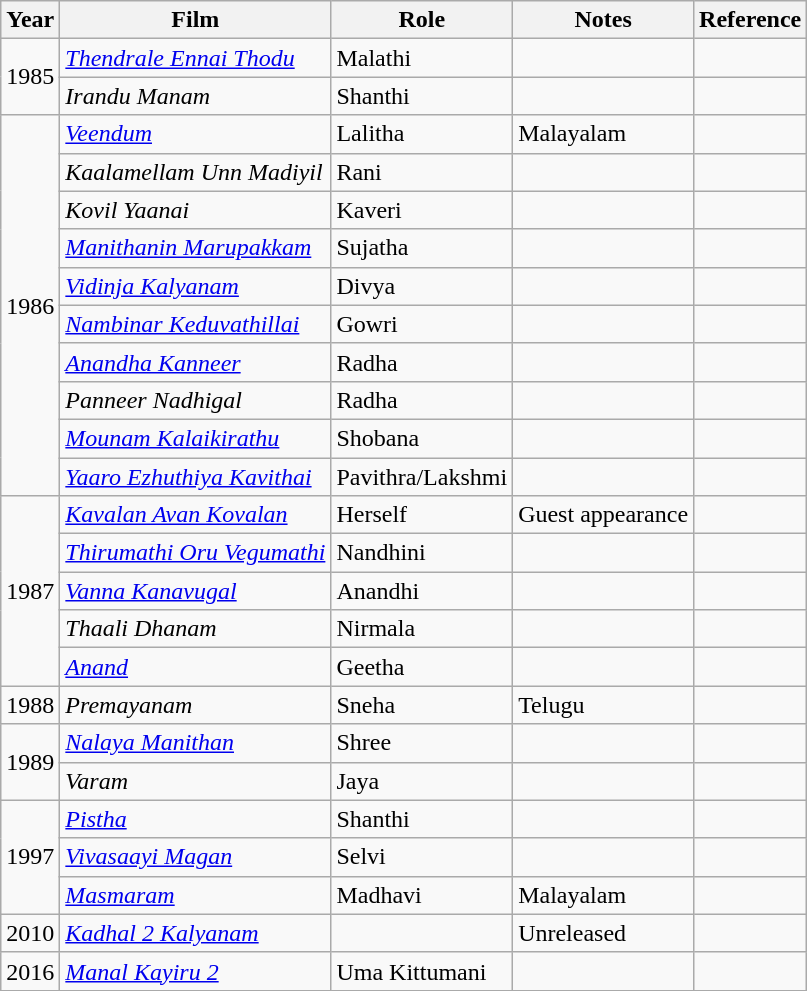<table class="wikitable sortable">
<tr>
<th>Year</th>
<th>Film</th>
<th>Role</th>
<th class="unsortable">Notes</th>
<th>Reference</th>
</tr>
<tr>
<td rowspan=2>1985</td>
<td><em><a href='#'>Thendrale Ennai Thodu</a></em></td>
<td>Malathi</td>
<td></td>
<td></td>
</tr>
<tr>
<td><em>Irandu Manam</em></td>
<td>Shanthi</td>
<td></td>
<td></td>
</tr>
<tr>
<td rowspan=10>1986</td>
<td><em><a href='#'>Veendum</a></em></td>
<td>Lalitha</td>
<td>Malayalam</td>
<td></td>
</tr>
<tr>
<td><em>Kaalamellam Unn Madiyil</em></td>
<td>Rani</td>
<td></td>
<td></td>
</tr>
<tr>
<td><em>Kovil Yaanai</em></td>
<td>Kaveri</td>
<td></td>
<td></td>
</tr>
<tr>
<td><em><a href='#'>Manithanin Marupakkam</a></em></td>
<td>Sujatha</td>
<td></td>
<td></td>
</tr>
<tr>
<td><em><a href='#'>Vidinja Kalyanam</a></em></td>
<td>Divya</td>
<td></td>
<td></td>
</tr>
<tr>
<td><em><a href='#'>Nambinar Keduvathillai</a></em></td>
<td>Gowri</td>
<td></td>
<td></td>
</tr>
<tr>
<td><em><a href='#'>Anandha Kanneer</a></em></td>
<td>Radha</td>
<td></td>
<td></td>
</tr>
<tr>
<td><em>Panneer Nadhigal</em></td>
<td>Radha</td>
<td></td>
<td></td>
</tr>
<tr>
<td><em><a href='#'>Mounam Kalaikirathu</a></em></td>
<td>Shobana</td>
<td></td>
<td></td>
</tr>
<tr>
<td><em><a href='#'>Yaaro Ezhuthiya Kavithai</a></em></td>
<td>Pavithra/Lakshmi</td>
<td></td>
<td></td>
</tr>
<tr>
<td rowspan="5">1987</td>
<td><em><a href='#'>Kavalan Avan Kovalan</a></em></td>
<td>Herself</td>
<td>Guest appearance</td>
<td></td>
</tr>
<tr>
<td><em><a href='#'>Thirumathi Oru Vegumathi</a></em></td>
<td>Nandhini</td>
<td></td>
<td></td>
</tr>
<tr>
<td><em><a href='#'>Vanna Kanavugal</a></em></td>
<td>Anandhi</td>
<td></td>
<td></td>
</tr>
<tr>
<td><em>Thaali Dhanam</em></td>
<td>Nirmala</td>
<td></td>
<td></td>
</tr>
<tr>
<td><em><a href='#'>Anand</a></em></td>
<td>Geetha</td>
<td></td>
<td></td>
</tr>
<tr>
<td>1988</td>
<td><em>Premayanam</em></td>
<td>Sneha</td>
<td>Telugu</td>
<td></td>
</tr>
<tr>
<td rowspan=2>1989</td>
<td><em><a href='#'>Nalaya Manithan</a></em></td>
<td>Shree</td>
<td></td>
<td></td>
</tr>
<tr>
<td><em>Varam</em></td>
<td>Jaya</td>
<td></td>
<td></td>
</tr>
<tr>
<td rowspan=3>1997</td>
<td><em><a href='#'>Pistha</a></em></td>
<td>Shanthi</td>
<td></td>
<td></td>
</tr>
<tr>
<td><em><a href='#'>Vivasaayi Magan</a></em></td>
<td>Selvi</td>
<td></td>
<td></td>
</tr>
<tr>
<td><em><a href='#'>Masmaram</a></em></td>
<td>Madhavi</td>
<td>Malayalam</td>
<td></td>
</tr>
<tr>
<td>2010</td>
<td><em><a href='#'>Kadhal 2 Kalyanam</a></em></td>
<td></td>
<td>Unreleased</td>
<td></td>
</tr>
<tr>
<td>2016</td>
<td><em><a href='#'>Manal Kayiru 2</a></em></td>
<td>Uma Kittumani</td>
<td></td>
<td></td>
</tr>
<tr>
</tr>
</table>
